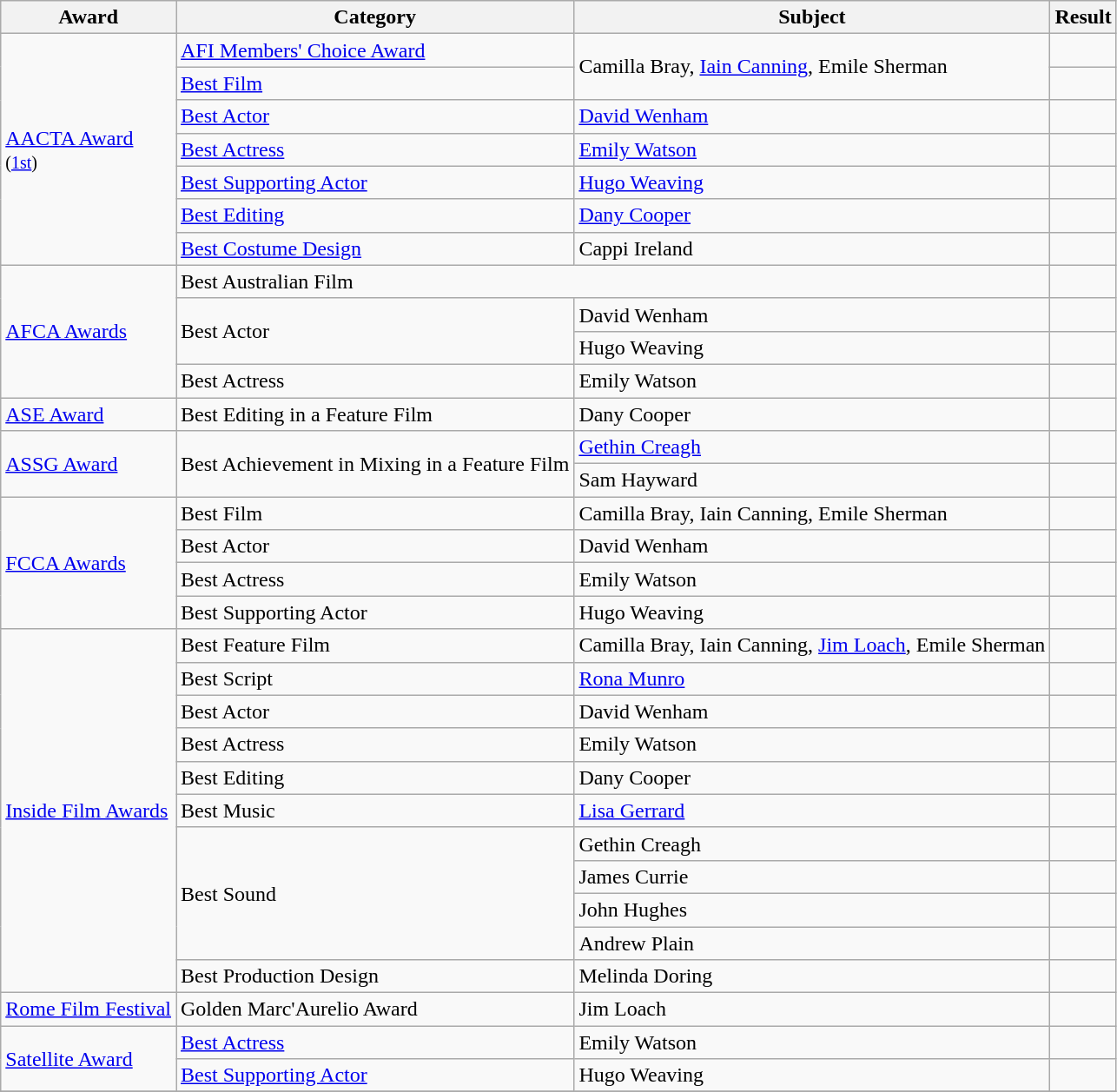<table class="wikitable">
<tr>
<th>Award</th>
<th>Category</th>
<th>Subject</th>
<th>Result</th>
</tr>
<tr>
<td rowspan=7><a href='#'>AACTA Award</a><br><small>(<a href='#'>1st</a>)</small></td>
<td><a href='#'>AFI Members' Choice Award</a></td>
<td rowspan=2>Camilla Bray, <a href='#'>Iain Canning</a>, Emile Sherman</td>
<td></td>
</tr>
<tr>
<td><a href='#'>Best Film</a></td>
<td></td>
</tr>
<tr>
<td><a href='#'>Best Actor</a></td>
<td><a href='#'>David Wenham</a></td>
<td></td>
</tr>
<tr>
<td><a href='#'>Best Actress</a></td>
<td><a href='#'>Emily Watson</a></td>
<td></td>
</tr>
<tr>
<td><a href='#'>Best Supporting Actor</a></td>
<td><a href='#'>Hugo Weaving</a></td>
<td></td>
</tr>
<tr>
<td><a href='#'>Best Editing</a></td>
<td><a href='#'>Dany Cooper</a></td>
<td></td>
</tr>
<tr>
<td><a href='#'>Best Costume Design</a></td>
<td>Cappi Ireland</td>
<td></td>
</tr>
<tr>
<td rowspan=4><a href='#'>AFCA Awards</a></td>
<td colspan=2>Best Australian Film</td>
<td></td>
</tr>
<tr>
<td rowspan=2>Best Actor</td>
<td>David Wenham</td>
<td></td>
</tr>
<tr>
<td>Hugo Weaving</td>
<td></td>
</tr>
<tr>
<td>Best Actress</td>
<td>Emily Watson</td>
<td></td>
</tr>
<tr>
<td><a href='#'>ASE Award</a></td>
<td>Best Editing in a Feature Film</td>
<td>Dany Cooper</td>
<td></td>
</tr>
<tr>
<td rowspan=2><a href='#'>ASSG Award</a></td>
<td rowspan=2>Best Achievement in Mixing in a Feature Film</td>
<td><a href='#'>Gethin Creagh</a></td>
<td></td>
</tr>
<tr>
<td>Sam Hayward</td>
<td></td>
</tr>
<tr>
<td rowspan=4><a href='#'>FCCA Awards</a></td>
<td>Best Film</td>
<td>Camilla Bray, Iain Canning, Emile Sherman</td>
<td></td>
</tr>
<tr>
<td>Best Actor</td>
<td>David Wenham</td>
<td></td>
</tr>
<tr>
<td>Best Actress</td>
<td>Emily Watson</td>
<td></td>
</tr>
<tr>
<td>Best Supporting Actor</td>
<td>Hugo Weaving</td>
<td></td>
</tr>
<tr>
<td rowspan=11><a href='#'>Inside Film Awards</a></td>
<td>Best Feature Film</td>
<td>Camilla Bray, Iain Canning, <a href='#'>Jim Loach</a>, Emile Sherman</td>
<td></td>
</tr>
<tr>
<td>Best Script</td>
<td><a href='#'>Rona Munro</a></td>
<td></td>
</tr>
<tr>
<td>Best Actor</td>
<td>David Wenham</td>
<td></td>
</tr>
<tr>
<td>Best Actress</td>
<td>Emily Watson</td>
<td></td>
</tr>
<tr>
<td>Best Editing</td>
<td>Dany Cooper</td>
<td></td>
</tr>
<tr>
<td>Best Music</td>
<td><a href='#'>Lisa Gerrard</a></td>
<td></td>
</tr>
<tr>
<td rowspan=4>Best Sound</td>
<td>Gethin Creagh</td>
<td></td>
</tr>
<tr>
<td>James Currie</td>
<td></td>
</tr>
<tr>
<td>John Hughes</td>
<td></td>
</tr>
<tr>
<td>Andrew Plain</td>
<td></td>
</tr>
<tr>
<td>Best Production Design</td>
<td>Melinda Doring</td>
<td></td>
</tr>
<tr>
<td><a href='#'>Rome Film Festival</a></td>
<td>Golden Marc'Aurelio Award</td>
<td>Jim Loach</td>
<td></td>
</tr>
<tr>
<td rowspan=2><a href='#'>Satellite Award</a></td>
<td><a href='#'>Best Actress</a></td>
<td>Emily Watson</td>
<td></td>
</tr>
<tr>
<td><a href='#'>Best Supporting Actor</a></td>
<td>Hugo Weaving</td>
<td></td>
</tr>
<tr>
</tr>
</table>
